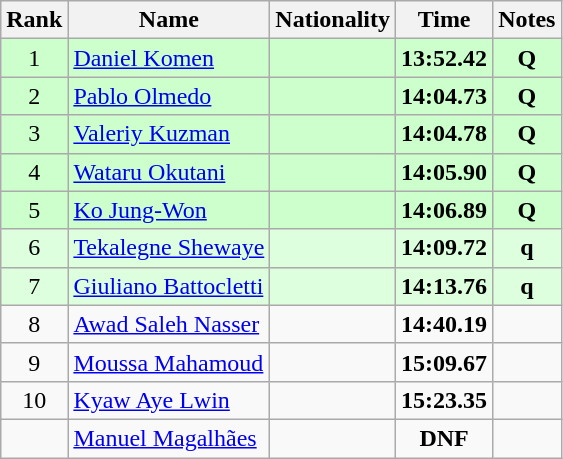<table class="wikitable sortable" style="text-align:center">
<tr>
<th>Rank</th>
<th>Name</th>
<th>Nationality</th>
<th>Time</th>
<th>Notes</th>
</tr>
<tr bgcolor=ccffcc>
<td>1</td>
<td align=left><a href='#'>Daniel Komen</a></td>
<td align=left></td>
<td><strong>13:52.42</strong></td>
<td><strong>Q</strong></td>
</tr>
<tr bgcolor=ccffcc>
<td>2</td>
<td align=left><a href='#'>Pablo Olmedo</a></td>
<td align=left></td>
<td><strong>14:04.73</strong></td>
<td><strong>Q</strong></td>
</tr>
<tr bgcolor=ccffcc>
<td>3</td>
<td align=left><a href='#'>Valeriy Kuzman</a></td>
<td align=left></td>
<td><strong>14:04.78</strong></td>
<td><strong>Q</strong></td>
</tr>
<tr bgcolor=ccffcc>
<td>4</td>
<td align=left><a href='#'>Wataru Okutani</a></td>
<td align=left></td>
<td><strong>14:05.90</strong></td>
<td><strong>Q</strong></td>
</tr>
<tr bgcolor=ccffcc>
<td>5</td>
<td align=left><a href='#'>Ko Jung-Won</a></td>
<td align=left></td>
<td><strong>14:06.89</strong></td>
<td><strong>Q</strong></td>
</tr>
<tr bgcolor=ddffdd>
<td>6</td>
<td align=left><a href='#'>Tekalegne Shewaye</a></td>
<td align=left></td>
<td><strong>14:09.72</strong></td>
<td><strong>q</strong></td>
</tr>
<tr bgcolor=ddffdd>
<td>7</td>
<td align=left><a href='#'>Giuliano Battocletti</a></td>
<td align=left></td>
<td><strong>14:13.76</strong></td>
<td><strong>q</strong></td>
</tr>
<tr>
<td>8</td>
<td align=left><a href='#'>Awad Saleh Nasser</a></td>
<td align=left></td>
<td><strong>14:40.19</strong></td>
<td></td>
</tr>
<tr>
<td>9</td>
<td align=left><a href='#'>Moussa Mahamoud</a></td>
<td align=left></td>
<td><strong>15:09.67</strong></td>
<td></td>
</tr>
<tr>
<td>10</td>
<td align=left><a href='#'>Kyaw Aye Lwin</a></td>
<td align=left></td>
<td><strong>15:23.35</strong></td>
<td></td>
</tr>
<tr>
<td></td>
<td align=left><a href='#'>Manuel Magalhães</a></td>
<td align=left></td>
<td><strong>DNF</strong></td>
<td></td>
</tr>
</table>
